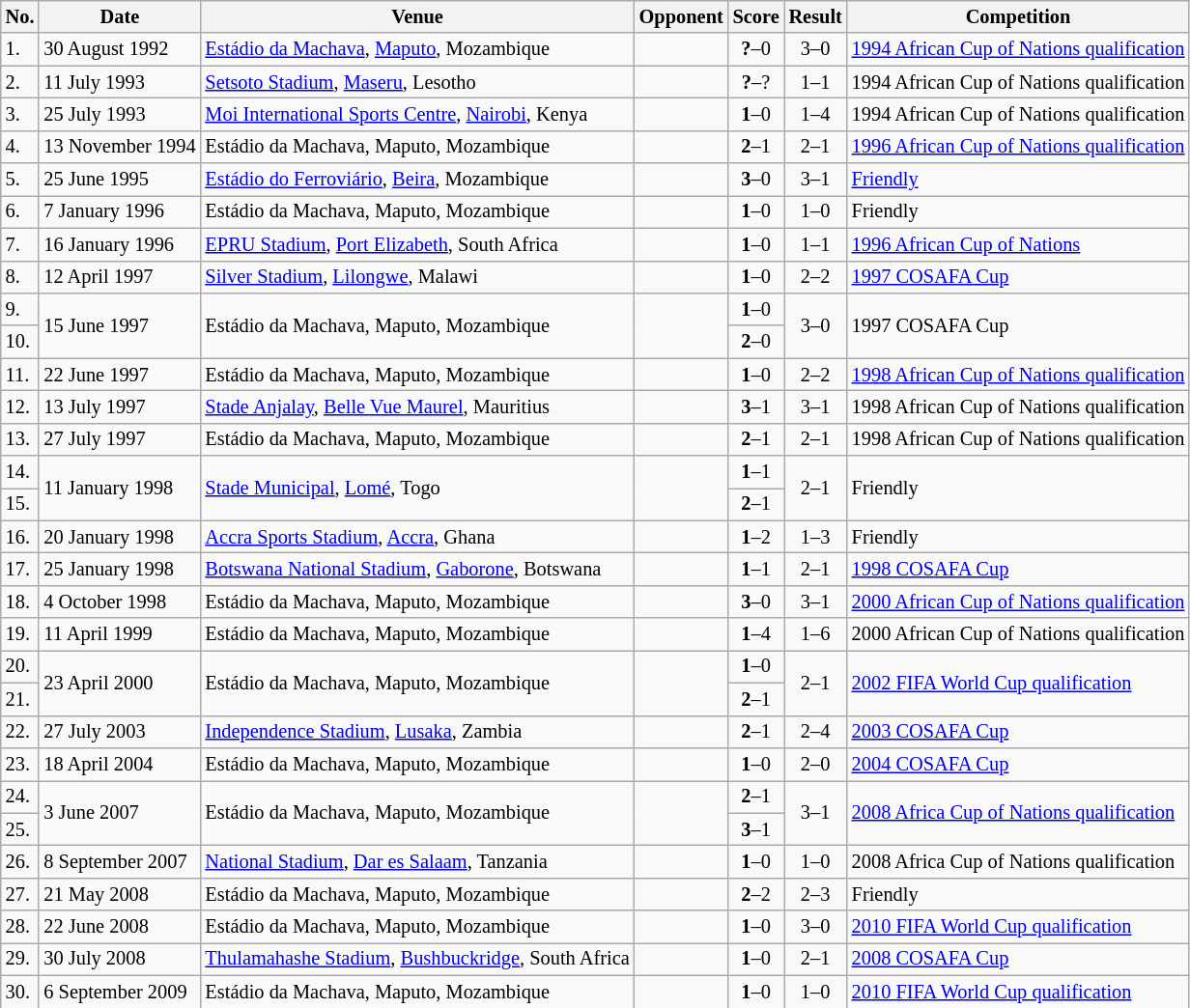<table class="wikitable" style="font-size:85%;">
<tr>
<th>No.</th>
<th>Date</th>
<th>Venue</th>
<th>Opponent</th>
<th>Score</th>
<th>Result</th>
<th>Competition</th>
</tr>
<tr>
<td>1.</td>
<td>30 August 1992</td>
<td><a href='#'>Estádio da Machava</a>, <a href='#'>Maputo</a>, Mozambique</td>
<td></td>
<td align=center><strong>?</strong>–0</td>
<td align=center>3–0</td>
<td><a href='#'>1994 African Cup of Nations qualification</a></td>
</tr>
<tr>
<td>2.</td>
<td>11 July 1993</td>
<td><a href='#'>Setsoto Stadium</a>, <a href='#'>Maseru</a>, Lesotho</td>
<td></td>
<td align=center><strong>?</strong>–?</td>
<td align=center>1–1</td>
<td>1994 African Cup of Nations qualification</td>
</tr>
<tr>
<td>3.</td>
<td>25 July 1993</td>
<td><a href='#'>Moi International Sports Centre</a>, <a href='#'>Nairobi</a>, Kenya</td>
<td></td>
<td align=center><strong>1</strong>–0</td>
<td align=center>1–4</td>
<td>1994 African Cup of Nations qualification</td>
</tr>
<tr>
<td>4.</td>
<td>13 November 1994</td>
<td>Estádio da Machava, Maputo, Mozambique</td>
<td></td>
<td align=center><strong>2</strong>–1</td>
<td align=center>2–1</td>
<td><a href='#'>1996 African Cup of Nations qualification</a></td>
</tr>
<tr>
<td>5.</td>
<td>25 June 1995</td>
<td><a href='#'>Estádio do Ferroviário</a>, <a href='#'>Beira</a>, Mozambique</td>
<td></td>
<td align=center><strong>3</strong>–0</td>
<td align=center>3–1</td>
<td><a href='#'>Friendly</a></td>
</tr>
<tr>
<td>6.</td>
<td>7 January 1996</td>
<td>Estádio da Machava, Maputo, Mozambique</td>
<td></td>
<td align=center><strong>1</strong>–0</td>
<td align=center>1–0</td>
<td>Friendly</td>
</tr>
<tr>
<td>7.</td>
<td>16 January 1996</td>
<td><a href='#'>EPRU Stadium</a>, <a href='#'>Port Elizabeth</a>, South Africa</td>
<td></td>
<td align=center><strong>1</strong>–0</td>
<td align=center>1–1</td>
<td><a href='#'>1996 African Cup of Nations</a></td>
</tr>
<tr>
<td>8.</td>
<td>12 April 1997</td>
<td><a href='#'>Silver Stadium</a>, <a href='#'>Lilongwe</a>, Malawi</td>
<td></td>
<td align=center><strong>1</strong>–0</td>
<td align=center>2–2</td>
<td><a href='#'>1997 COSAFA Cup</a></td>
</tr>
<tr>
<td>9.</td>
<td rowspan="2">15 June 1997</td>
<td rowspan="2">Estádio da Machava, Maputo, Mozambique</td>
<td rowspan="2"></td>
<td align=center><strong>1</strong>–0</td>
<td rowspan="2" style="text-align:center">3–0</td>
<td rowspan="2">1997 COSAFA Cup</td>
</tr>
<tr>
<td>10.</td>
<td align=center><strong>2</strong>–0</td>
</tr>
<tr>
<td>11.</td>
<td>22 June 1997</td>
<td>Estádio da Machava, Maputo, Mozambique</td>
<td></td>
<td align=center><strong>1</strong>–0</td>
<td align=center>2–2</td>
<td><a href='#'>1998 African Cup of Nations qualification</a></td>
</tr>
<tr>
<td>12.</td>
<td>13 July 1997</td>
<td><a href='#'>Stade Anjalay</a>, <a href='#'>Belle Vue Maurel</a>, Mauritius</td>
<td></td>
<td align=center><strong>3</strong>–1</td>
<td align=center>3–1</td>
<td>1998 African Cup of Nations qualification</td>
</tr>
<tr>
<td>13.</td>
<td>27 July 1997</td>
<td>Estádio da Machava, Maputo, Mozambique</td>
<td></td>
<td align=center><strong>2</strong>–1</td>
<td align=center>2–1</td>
<td>1998 African Cup of Nations qualification</td>
</tr>
<tr>
<td>14.</td>
<td rowspan="2">11 January 1998</td>
<td rowspan="2"><a href='#'>Stade Municipal</a>, <a href='#'>Lomé</a>, Togo</td>
<td rowspan="2"></td>
<td align=center><strong>1</strong>–1</td>
<td rowspan="2" style="text-align:center">2–1</td>
<td rowspan="2">Friendly</td>
</tr>
<tr>
<td>15.</td>
<td align=center><strong>2</strong>–1</td>
</tr>
<tr>
<td>16.</td>
<td>20 January 1998</td>
<td><a href='#'>Accra Sports Stadium</a>, <a href='#'>Accra</a>, Ghana</td>
<td></td>
<td align=center><strong>1</strong>–2</td>
<td align=center>1–3</td>
<td>Friendly</td>
</tr>
<tr>
<td>17.</td>
<td>25 January 1998</td>
<td><a href='#'>Botswana National Stadium</a>, <a href='#'>Gaborone</a>, Botswana</td>
<td></td>
<td align=center><strong>1</strong>–1</td>
<td align=center>2–1</td>
<td><a href='#'>1998 COSAFA Cup</a></td>
</tr>
<tr>
<td>18.</td>
<td>4 October 1998</td>
<td>Estádio da Machava, Maputo, Mozambique</td>
<td></td>
<td align=center><strong>3</strong>–0</td>
<td align=center>3–1</td>
<td><a href='#'>2000 African Cup of Nations qualification</a></td>
</tr>
<tr>
<td>19.</td>
<td>11 April 1999</td>
<td>Estádio da Machava, Maputo, Mozambique</td>
<td></td>
<td align=center><strong>1</strong>–4</td>
<td align=center>1–6</td>
<td>2000 African Cup of Nations qualification</td>
</tr>
<tr>
<td>20.</td>
<td rowspan="2">23 April 2000</td>
<td rowspan="2">Estádio da Machava, Maputo, Mozambique</td>
<td rowspan="2"></td>
<td align=center><strong>1</strong>–0</td>
<td rowspan="2" style="text-align:center">2–1</td>
<td rowspan="2"><a href='#'>2002 FIFA World Cup qualification</a></td>
</tr>
<tr>
<td>21.</td>
<td align=center><strong>2</strong>–1</td>
</tr>
<tr>
<td>22.</td>
<td>27 July 2003</td>
<td><a href='#'>Independence Stadium</a>, <a href='#'>Lusaka</a>, Zambia</td>
<td></td>
<td align=center><strong>2</strong>–1</td>
<td align=center>2–4</td>
<td><a href='#'>2003 COSAFA Cup</a></td>
</tr>
<tr>
<td>23.</td>
<td>18 April 2004</td>
<td>Estádio da Machava, Maputo, Mozambique</td>
<td></td>
<td align=center><strong>1</strong>–0</td>
<td align=center>2–0</td>
<td><a href='#'>2004 COSAFA Cup</a></td>
</tr>
<tr>
<td>24.</td>
<td rowspan="2">3 June 2007</td>
<td rowspan="2">Estádio da Machava, Maputo, Mozambique</td>
<td rowspan="2"></td>
<td align=center><strong>2</strong>–1</td>
<td rowspan="2" style="text-align:center">3–1</td>
<td rowspan="2"><a href='#'>2008 Africa Cup of Nations qualification</a></td>
</tr>
<tr>
<td>25.</td>
<td align=center><strong>3</strong>–1</td>
</tr>
<tr>
<td>26.</td>
<td>8 September 2007</td>
<td><a href='#'>National Stadium</a>, <a href='#'>Dar es Salaam</a>, Tanzania</td>
<td></td>
<td align=center><strong>1</strong>–0</td>
<td align=center>1–0</td>
<td>2008 Africa Cup of Nations qualification</td>
</tr>
<tr>
<td>27.</td>
<td>21 May 2008</td>
<td>Estádio da Machava, Maputo, Mozambique</td>
<td></td>
<td align=center><strong>2</strong>–2</td>
<td align=center>2–3</td>
<td>Friendly</td>
</tr>
<tr>
<td>28.</td>
<td>22 June 2008</td>
<td>Estádio da Machava, Maputo, Mozambique</td>
<td></td>
<td align=center><strong>1</strong>–0</td>
<td align=center>3–0</td>
<td><a href='#'>2010 FIFA World Cup qualification</a></td>
</tr>
<tr>
<td>29.</td>
<td>30 July 2008</td>
<td><a href='#'>Thulamahashe Stadium</a>, <a href='#'>Bushbuckridge</a>, South Africa</td>
<td></td>
<td align=center><strong>1</strong>–0</td>
<td align=center>2–1</td>
<td><a href='#'>2008 COSAFA Cup</a></td>
</tr>
<tr>
<td>30.</td>
<td>6 September 2009</td>
<td>Estádio da Machava, Maputo, Mozambique</td>
<td></td>
<td align=center><strong>1</strong>–0</td>
<td align=center>1–0</td>
<td><a href='#'>2010 FIFA World Cup qualification</a></td>
</tr>
</table>
